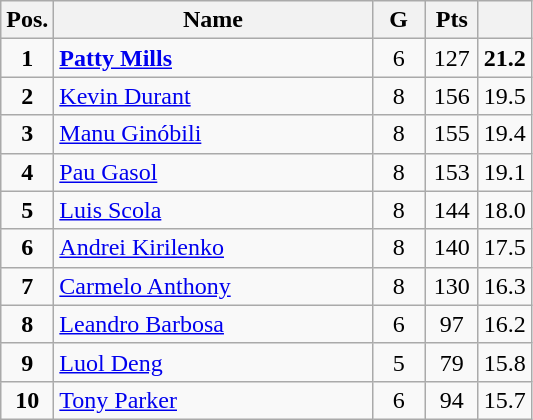<table class="wikitable">
<tr>
<th style="width:10%;">Pos.</th>
<th>Name</th>
<th style="width:10%;">G</th>
<th style="width:10%;">Pts</th>
<th style="width:10%;"></th>
</tr>
<tr align=center>
<td><strong>1</strong></td>
<td align=left> <strong><a href='#'>Patty Mills</a></strong></td>
<td>6</td>
<td>127</td>
<td><strong>21.2</strong></td>
</tr>
<tr align=center>
<td><strong>2</strong></td>
<td align=left> <a href='#'>Kevin Durant</a></td>
<td>8</td>
<td>156</td>
<td>19.5</td>
</tr>
<tr align=center>
<td><strong>3</strong></td>
<td align=left> <a href='#'>Manu Ginóbili</a></td>
<td>8</td>
<td>155</td>
<td>19.4</td>
</tr>
<tr align=center>
<td><strong>4</strong></td>
<td align=left> <a href='#'>Pau Gasol</a></td>
<td>8</td>
<td>153</td>
<td>19.1</td>
</tr>
<tr align=center>
<td><strong>5</strong></td>
<td align=left> <a href='#'>Luis Scola</a></td>
<td>8</td>
<td>144</td>
<td>18.0</td>
</tr>
<tr align=center>
<td><strong>6</strong></td>
<td align=left> <a href='#'>Andrei Kirilenko</a></td>
<td>8</td>
<td>140</td>
<td>17.5</td>
</tr>
<tr align=center>
<td><strong>7</strong></td>
<td align=left> <a href='#'>Carmelo Anthony</a></td>
<td>8</td>
<td>130</td>
<td>16.3</td>
</tr>
<tr align=center>
<td><strong>8</strong></td>
<td align=left> <a href='#'>Leandro Barbosa</a></td>
<td>6</td>
<td>97</td>
<td>16.2</td>
</tr>
<tr align=center>
<td><strong>9</strong></td>
<td align=left> <a href='#'>Luol Deng</a></td>
<td>5</td>
<td>79</td>
<td>15.8</td>
</tr>
<tr align=center>
<td><strong>10</strong></td>
<td align=left> <a href='#'>Tony Parker</a></td>
<td>6</td>
<td>94</td>
<td>15.7</td>
</tr>
</table>
